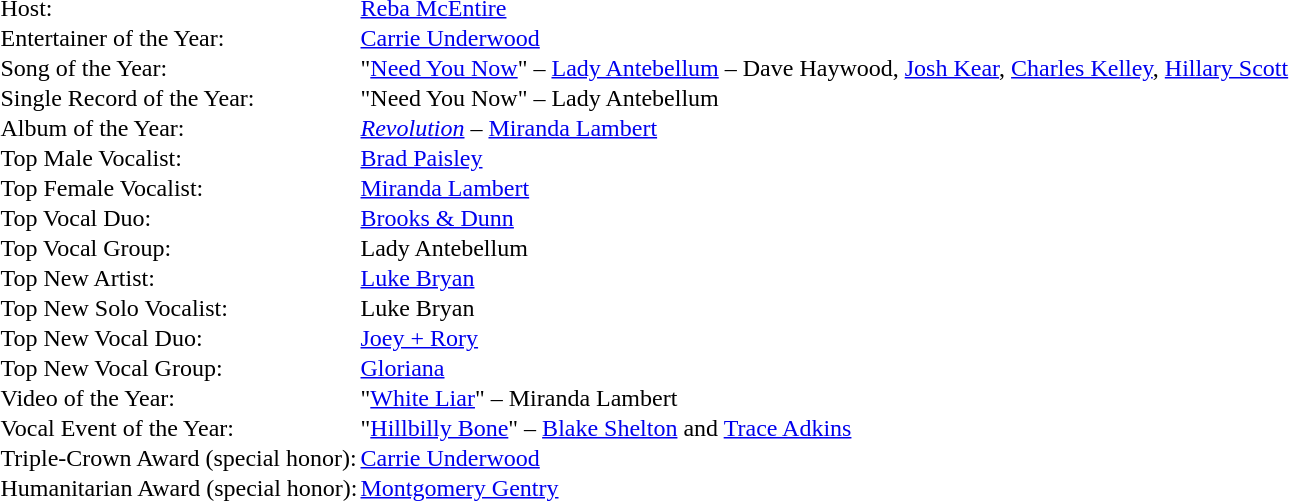<table cellspacing="0" border="0" cellpadding="1">
<tr>
<td>Host:</td>
<td><a href='#'>Reba McEntire</a></td>
</tr>
<tr>
<td>Entertainer of the Year:</td>
<td><a href='#'>Carrie Underwood</a></td>
</tr>
<tr>
<td>Song of the Year:</td>
<td>"<a href='#'>Need You Now</a>" – <a href='#'>Lady Antebellum</a> – Dave Haywood, <a href='#'>Josh Kear</a>, <a href='#'>Charles Kelley</a>, <a href='#'>Hillary Scott</a></td>
</tr>
<tr>
<td>Single Record of the Year:</td>
<td>"Need You Now" – Lady Antebellum</td>
</tr>
<tr>
<td>Album of the Year:</td>
<td><em><a href='#'>Revolution</a></em> – <a href='#'>Miranda Lambert</a></td>
</tr>
<tr>
<td>Top Male Vocalist:</td>
<td><a href='#'>Brad Paisley</a></td>
</tr>
<tr>
<td>Top Female Vocalist:</td>
<td><a href='#'>Miranda Lambert</a></td>
</tr>
<tr>
<td>Top Vocal Duo:</td>
<td><a href='#'>Brooks & Dunn</a></td>
</tr>
<tr>
<td>Top Vocal Group:</td>
<td>Lady Antebellum</td>
</tr>
<tr>
<td>Top New Artist:</td>
<td><a href='#'>Luke Bryan</a></td>
</tr>
<tr>
<td>Top New Solo Vocalist:</td>
<td>Luke Bryan</td>
</tr>
<tr>
<td>Top New Vocal Duo:</td>
<td><a href='#'>Joey + Rory</a></td>
</tr>
<tr>
<td>Top New Vocal Group:</td>
<td><a href='#'>Gloriana</a></td>
</tr>
<tr>
<td>Video of the Year:</td>
<td>"<a href='#'>White Liar</a>" – Miranda Lambert</td>
</tr>
<tr>
<td>Vocal Event of the Year:</td>
<td>"<a href='#'>Hillbilly Bone</a>" – <a href='#'>Blake Shelton</a> and <a href='#'>Trace Adkins</a></td>
</tr>
<tr>
<td>Triple-Crown Award (special honor):</td>
<td><a href='#'>Carrie Underwood</a></td>
</tr>
<tr>
<td>Humanitarian Award (special honor):</td>
<td><a href='#'>Montgomery Gentry</a></td>
</tr>
</table>
